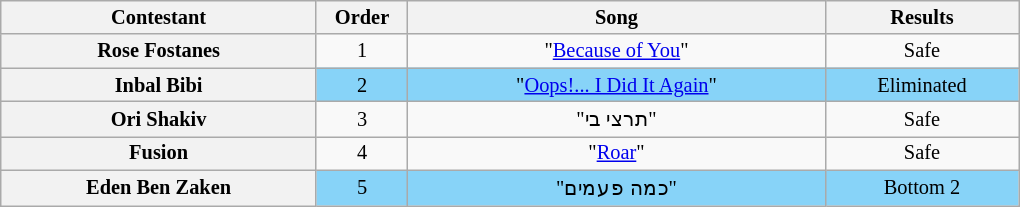<table class="wikitable" style="text-align:center; font-size:85%">
<tr>
<th style="width:15em" scope="col">Contestant</th>
<th style="width:4em" scope="col">Order</th>
<th style="width:20em" scope="col">Song</th>
<th style="width:9em" scope="col">Results</th>
</tr>
<tr>
<th scope="row">Rose Fostanes</th>
<td>1</td>
<td>"<a href='#'>Because of You</a>"</td>
<td>Safe</td>
</tr>
<tr>
<th scope="row">Inbal Bibi</th>
<td style="background:#87D3F8;">2</td>
<td style="background:#87D3F8;">"<a href='#'>Oops!... I Did It Again</a>"</td>
<td style="background:#87D3F8;">Eliminated</td>
</tr>
<tr>
<th scope="row">Ori Shakiv</th>
<td>3</td>
<td>"תרצי בי"</td>
<td>Safe</td>
</tr>
<tr>
<th scope="row">Fusion</th>
<td>4</td>
<td>"<a href='#'>Roar</a>"</td>
<td>Safe</td>
</tr>
<tr>
<th scope="row">Eden Ben Zaken</th>
<td style="background:#87D3F8;">5</td>
<td style="background:#87D3F8;">"כמה פעמים"</td>
<td style="background:#87D3F8;">Bottom 2</td>
</tr>
</table>
